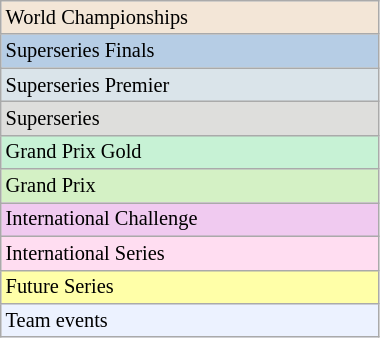<table class=wikitable style=font-size:85%;width:20%>
<tr bgcolor=#F3E6D7>
<td>World Championships</td>
</tr>
<tr bgcolor=#B6CDE5>
<td>Superseries Finals</td>
</tr>
<tr bgcolor=#DAE4EA>
<td>Superseries Premier</td>
</tr>
<tr bgcolor=#DEDEDC>
<td>Superseries</td>
</tr>
<tr bgcolor=#C7F2D5>
<td>Grand Prix Gold</td>
</tr>
<tr bgcolor=#D4F1C5>
<td>Grand Prix</td>
</tr>
<tr bgcolor=#F0CAF0>
<td>International Challenge</td>
</tr>
<tr bgcolor=#FFDDF1>
<td>International Series</td>
</tr>
<tr bgcolor=#FFFFA8>
<td>Future Series</td>
</tr>
<tr bgcolor=#ECF2FF>
<td>Team events</td>
</tr>
</table>
